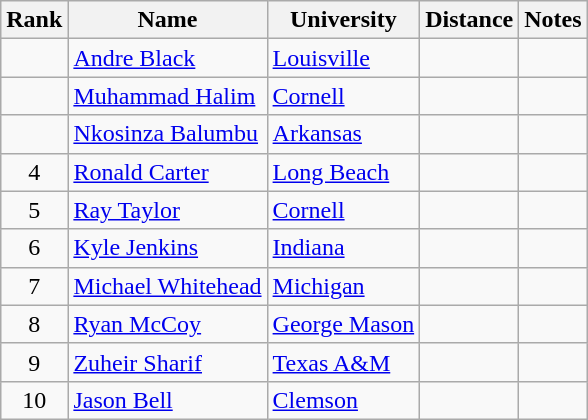<table class="wikitable sortable" style="text-align:center">
<tr>
<th>Rank</th>
<th>Name</th>
<th>University</th>
<th>Distance</th>
<th>Notes</th>
</tr>
<tr>
<td></td>
<td align=left><a href='#'>Andre Black</a></td>
<td align="left"><a href='#'>Louisville</a></td>
<td></td>
<td></td>
</tr>
<tr>
<td></td>
<td align=left><a href='#'>Muhammad Halim</a></td>
<td align=left><a href='#'>Cornell</a></td>
<td></td>
<td></td>
</tr>
<tr>
<td></td>
<td align=left><a href='#'>Nkosinza Balumbu</a></td>
<td align="left"><a href='#'>Arkansas</a></td>
<td></td>
<td></td>
</tr>
<tr>
<td>4</td>
<td align=left><a href='#'>Ronald Carter</a></td>
<td align="left"><a href='#'>Long Beach</a></td>
<td></td>
<td></td>
</tr>
<tr>
<td>5</td>
<td align=left><a href='#'>Ray Taylor</a></td>
<td align="left"><a href='#'>Cornell</a></td>
<td></td>
<td></td>
</tr>
<tr>
<td>6</td>
<td align=left><a href='#'>Kyle Jenkins</a></td>
<td align="left"><a href='#'>Indiana</a></td>
<td></td>
<td></td>
</tr>
<tr>
<td>7</td>
<td align=left><a href='#'>Michael Whitehead</a></td>
<td align="left"><a href='#'>Michigan</a></td>
<td></td>
<td></td>
</tr>
<tr>
<td>8</td>
<td align=left><a href='#'>Ryan McCoy</a></td>
<td align="left"><a href='#'>George Mason</a></td>
<td></td>
<td></td>
</tr>
<tr>
<td>9</td>
<td align=left><a href='#'>Zuheir Sharif</a></td>
<td align="left"><a href='#'>Texas A&M</a></td>
<td></td>
<td></td>
</tr>
<tr>
<td>10</td>
<td align=left><a href='#'>Jason Bell</a></td>
<td align="left"><a href='#'>Clemson</a></td>
<td></td>
<td></td>
</tr>
</table>
